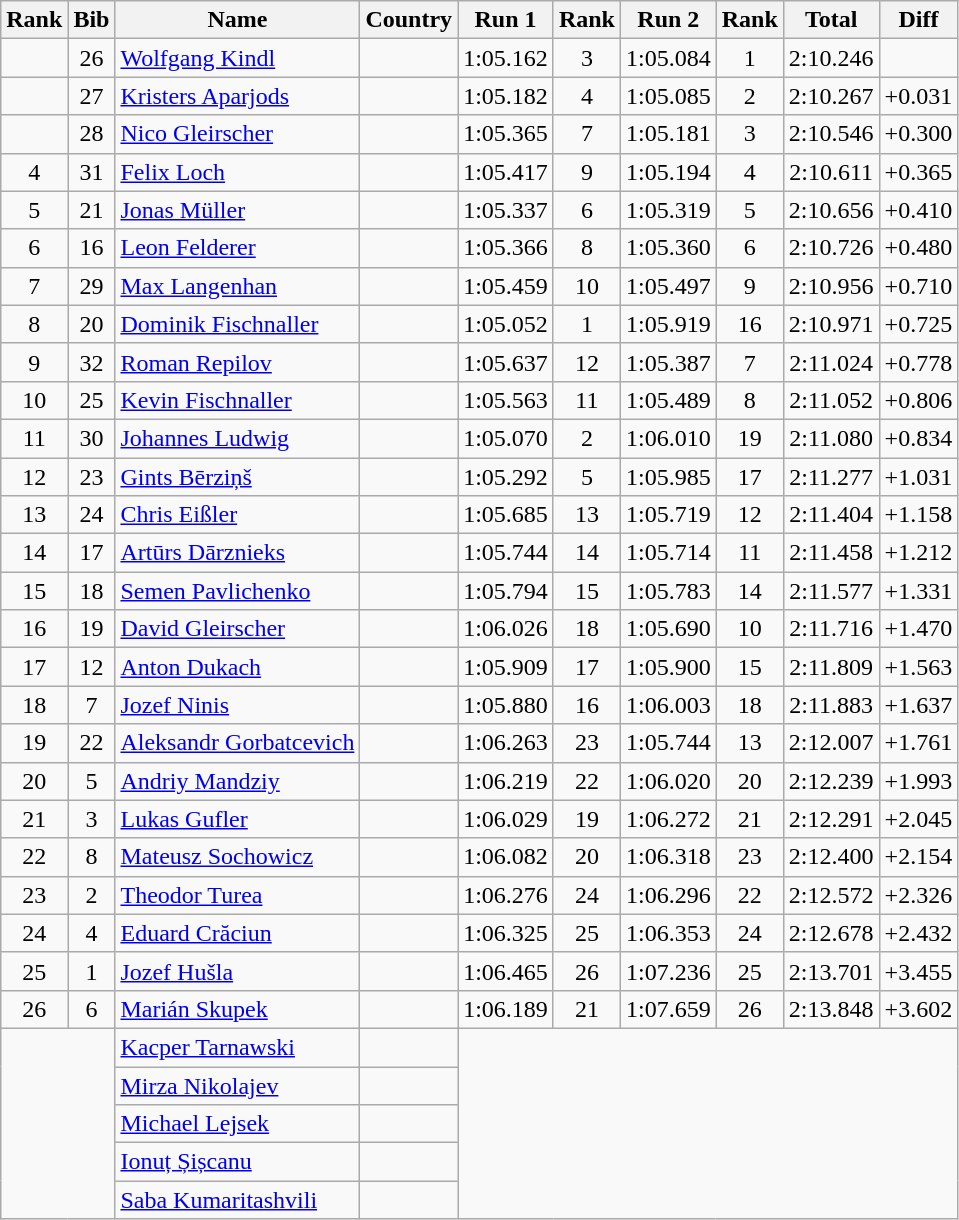<table class="wikitable sortable" style="text-align:center">
<tr>
<th>Rank</th>
<th>Bib</th>
<th>Name</th>
<th>Country</th>
<th>Run 1</th>
<th>Rank</th>
<th>Run 2</th>
<th>Rank</th>
<th>Total</th>
<th>Diff</th>
</tr>
<tr>
<td></td>
<td>26</td>
<td align=left><a href='#'>Wolfgang Kindl</a></td>
<td align=left></td>
<td>1:05.162</td>
<td>3</td>
<td>1:05.084</td>
<td>1</td>
<td>2:10.246</td>
<td></td>
</tr>
<tr>
<td></td>
<td>27</td>
<td align=left><a href='#'>Kristers Aparjods</a></td>
<td align=left></td>
<td>1:05.182</td>
<td>4</td>
<td>1:05.085</td>
<td>2</td>
<td>2:10.267</td>
<td>+0.031</td>
</tr>
<tr>
<td></td>
<td>28</td>
<td align=left><a href='#'>Nico Gleirscher</a></td>
<td align=left></td>
<td>1:05.365</td>
<td>7</td>
<td>1:05.181</td>
<td>3</td>
<td>2:10.546</td>
<td>+0.300</td>
</tr>
<tr>
<td>4</td>
<td>31</td>
<td align=left><a href='#'>Felix Loch</a></td>
<td align=left></td>
<td>1:05.417</td>
<td>9</td>
<td>1:05.194</td>
<td>4</td>
<td>2:10.611</td>
<td>+0.365</td>
</tr>
<tr>
<td>5</td>
<td>21</td>
<td align=left><a href='#'>Jonas Müller</a></td>
<td align=left></td>
<td>1:05.337</td>
<td>6</td>
<td>1:05.319</td>
<td>5</td>
<td>2:10.656</td>
<td>+0.410</td>
</tr>
<tr>
<td>6</td>
<td>16</td>
<td align=left><a href='#'>Leon Felderer</a></td>
<td align=left></td>
<td>1:05.366</td>
<td>8</td>
<td>1:05.360</td>
<td>6</td>
<td>2:10.726</td>
<td>+0.480</td>
</tr>
<tr>
<td>7</td>
<td>29</td>
<td align=left><a href='#'>Max Langenhan</a></td>
<td align=left></td>
<td>1:05.459</td>
<td>10</td>
<td>1:05.497</td>
<td>9</td>
<td>2:10.956</td>
<td>+0.710</td>
</tr>
<tr>
<td>8</td>
<td>20</td>
<td align=left><a href='#'>Dominik Fischnaller</a></td>
<td align=left></td>
<td>1:05.052</td>
<td>1</td>
<td>1:05.919</td>
<td>16</td>
<td>2:10.971</td>
<td>+0.725</td>
</tr>
<tr>
<td>9</td>
<td>32</td>
<td align=left><a href='#'>Roman Repilov</a></td>
<td align=left></td>
<td>1:05.637</td>
<td>12</td>
<td>1:05.387</td>
<td>7</td>
<td>2:11.024</td>
<td>+0.778</td>
</tr>
<tr>
<td>10</td>
<td>25</td>
<td align=left><a href='#'>Kevin Fischnaller</a></td>
<td align=left></td>
<td>1:05.563</td>
<td>11</td>
<td>1:05.489</td>
<td>8</td>
<td>2:11.052</td>
<td>+0.806</td>
</tr>
<tr>
<td>11</td>
<td>30</td>
<td align=left><a href='#'>Johannes Ludwig</a></td>
<td align=left></td>
<td>1:05.070</td>
<td>2</td>
<td>1:06.010</td>
<td>19</td>
<td>2:11.080</td>
<td>+0.834</td>
</tr>
<tr>
<td>12</td>
<td>23</td>
<td align=left><a href='#'>Gints Bērziņš</a></td>
<td align=left></td>
<td>1:05.292</td>
<td>5</td>
<td>1:05.985</td>
<td>17</td>
<td>2:11.277</td>
<td>+1.031</td>
</tr>
<tr>
<td>13</td>
<td>24</td>
<td align=left><a href='#'>Chris Eißler</a></td>
<td align=left></td>
<td>1:05.685</td>
<td>13</td>
<td>1:05.719</td>
<td>12</td>
<td>2:11.404</td>
<td>+1.158</td>
</tr>
<tr>
<td>14</td>
<td>17</td>
<td align=left><a href='#'>Artūrs Dārznieks</a></td>
<td align=left></td>
<td>1:05.744</td>
<td>14</td>
<td>1:05.714</td>
<td>11</td>
<td>2:11.458</td>
<td>+1.212</td>
</tr>
<tr>
<td>15</td>
<td>18</td>
<td align=left><a href='#'>Semen Pavlichenko</a></td>
<td align=left></td>
<td>1:05.794</td>
<td>15</td>
<td>1:05.783</td>
<td>14</td>
<td>2:11.577</td>
<td>+1.331</td>
</tr>
<tr>
<td>16</td>
<td>19</td>
<td align=left><a href='#'>David Gleirscher</a></td>
<td align=left></td>
<td>1:06.026</td>
<td>18</td>
<td>1:05.690</td>
<td>10</td>
<td>2:11.716</td>
<td>+1.470</td>
</tr>
<tr>
<td>17</td>
<td>12</td>
<td align=left><a href='#'>Anton Dukach</a></td>
<td align=left></td>
<td>1:05.909</td>
<td>17</td>
<td>1:05.900</td>
<td>15</td>
<td>2:11.809</td>
<td>+1.563</td>
</tr>
<tr>
<td>18</td>
<td>7</td>
<td align=left><a href='#'>Jozef Ninis</a></td>
<td align=left></td>
<td>1:05.880</td>
<td>16</td>
<td>1:06.003</td>
<td>18</td>
<td>2:11.883</td>
<td>+1.637</td>
</tr>
<tr>
<td>19</td>
<td>22</td>
<td align=left><a href='#'>Aleksandr Gorbatcevich</a></td>
<td align=left></td>
<td>1:06.263</td>
<td>23</td>
<td>1:05.744</td>
<td>13</td>
<td>2:12.007</td>
<td>+1.761</td>
</tr>
<tr>
<td>20</td>
<td>5</td>
<td align=left><a href='#'>Andriy Mandziy</a></td>
<td align=left></td>
<td>1:06.219</td>
<td>22</td>
<td>1:06.020</td>
<td>20</td>
<td>2:12.239</td>
<td>+1.993</td>
</tr>
<tr>
<td>21</td>
<td>3</td>
<td align=left><a href='#'>Lukas Gufler</a></td>
<td align=left></td>
<td>1:06.029</td>
<td>19</td>
<td>1:06.272</td>
<td>21</td>
<td>2:12.291</td>
<td>+2.045</td>
</tr>
<tr>
<td>22</td>
<td>8</td>
<td align=left><a href='#'>Mateusz Sochowicz</a></td>
<td align=left></td>
<td>1:06.082</td>
<td>20</td>
<td>1:06.318</td>
<td>23</td>
<td>2:12.400</td>
<td>+2.154</td>
</tr>
<tr>
<td>23</td>
<td>2</td>
<td align=left><a href='#'>Theodor Turea</a></td>
<td align=left></td>
<td>1:06.276</td>
<td>24</td>
<td>1:06.296</td>
<td>22</td>
<td>2:12.572</td>
<td>+2.326</td>
</tr>
<tr>
<td>24</td>
<td>4</td>
<td align=left><a href='#'>Eduard Crăciun</a></td>
<td align=left></td>
<td>1:06.325</td>
<td>25</td>
<td>1:06.353</td>
<td>24</td>
<td>2:12.678</td>
<td>+2.432</td>
</tr>
<tr>
<td>25</td>
<td>1</td>
<td align=left><a href='#'>Jozef Hušla</a></td>
<td align=left></td>
<td>1:06.465</td>
<td>26</td>
<td>1:07.236</td>
<td>25</td>
<td>2:13.701</td>
<td>+3.455</td>
</tr>
<tr>
<td>26</td>
<td>6</td>
<td align=left><a href='#'>Marián Skupek</a></td>
<td align=left></td>
<td>1:06.189</td>
<td>21</td>
<td>1:07.659</td>
<td>26</td>
<td>2:13.848</td>
<td>+3.602</td>
</tr>
<tr>
<td colspan=2 rowspan=5></td>
<td align=left><a href='#'>Kacper Tarnawski</a></td>
<td align=left></td>
<td colspan=6 rowspan=5></td>
</tr>
<tr>
<td align=left><a href='#'>Mirza Nikolajev</a></td>
<td align=left></td>
</tr>
<tr>
<td align=left><a href='#'>Michael Lejsek</a></td>
<td align=left></td>
</tr>
<tr>
<td align=left><a href='#'>Ionuț Șișcanu</a></td>
<td align=left></td>
</tr>
<tr>
<td align=left><a href='#'>Saba Kumaritashvili</a></td>
<td align=left></td>
</tr>
</table>
